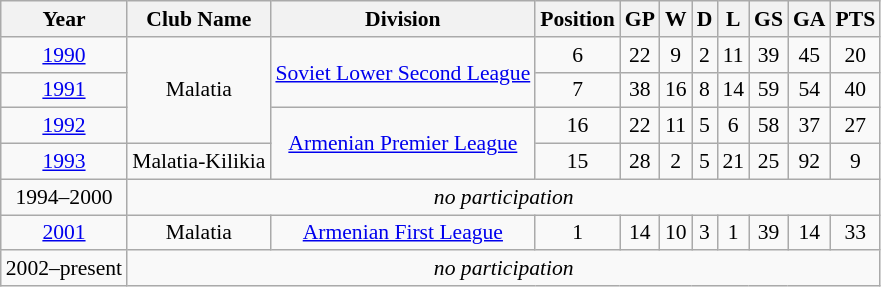<table class="wikitable"  style="font-size:90%; text-align:center;">
<tr>
<th>Year</th>
<th>Club Name</th>
<th>Division</th>
<th>Position</th>
<th>GP</th>
<th>W</th>
<th>D</th>
<th>L</th>
<th>GS</th>
<th>GA</th>
<th>PTS</th>
</tr>
<tr>
<td><a href='#'>1990</a></td>
<td rowspan="3">Malatia</td>
<td rowspan="2"><a href='#'>Soviet Lower Second League</a></td>
<td>6</td>
<td>22</td>
<td>9</td>
<td>2</td>
<td>11</td>
<td>39</td>
<td>45</td>
<td>20</td>
</tr>
<tr>
<td><a href='#'>1991</a></td>
<td>7</td>
<td>38</td>
<td>16</td>
<td>8</td>
<td>14</td>
<td>59</td>
<td>54</td>
<td>40</td>
</tr>
<tr>
<td><a href='#'>1992</a></td>
<td rowspan="2"><a href='#'>Armenian Premier League</a></td>
<td>16</td>
<td>22</td>
<td>11</td>
<td>5</td>
<td>6</td>
<td>58</td>
<td>37</td>
<td>27</td>
</tr>
<tr>
<td><a href='#'>1993</a></td>
<td>Malatia-Kilikia</td>
<td>15</td>
<td>28</td>
<td>2</td>
<td>5</td>
<td>21</td>
<td>25</td>
<td>92</td>
<td>9</td>
</tr>
<tr>
<td>1994–2000</td>
<td colspan="10"><em>no participation</em></td>
</tr>
<tr>
<td><a href='#'>2001</a></td>
<td>Malatia</td>
<td><a href='#'>Armenian First League</a></td>
<td>1</td>
<td>14</td>
<td>10</td>
<td>3</td>
<td>1</td>
<td>39</td>
<td>14</td>
<td>33</td>
</tr>
<tr>
<td>2002–present</td>
<td colspan="10"><em>no participation</em></td>
</tr>
</table>
